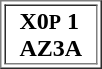<table border=1>
<tr>
<td>  <span><strong>X0<small>P</small></strong> <strong>1</strong><br>  <strong>AZ3A</strong></span>  </td>
</tr>
</table>
